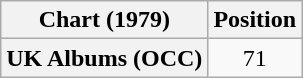<table class="wikitable plainrowheaders" style="text-align:center">
<tr>
<th scope="col">Chart (1979)</th>
<th scope="col">Position</th>
</tr>
<tr>
<th scope="row">UK Albums (OCC)</th>
<td>71</td>
</tr>
</table>
